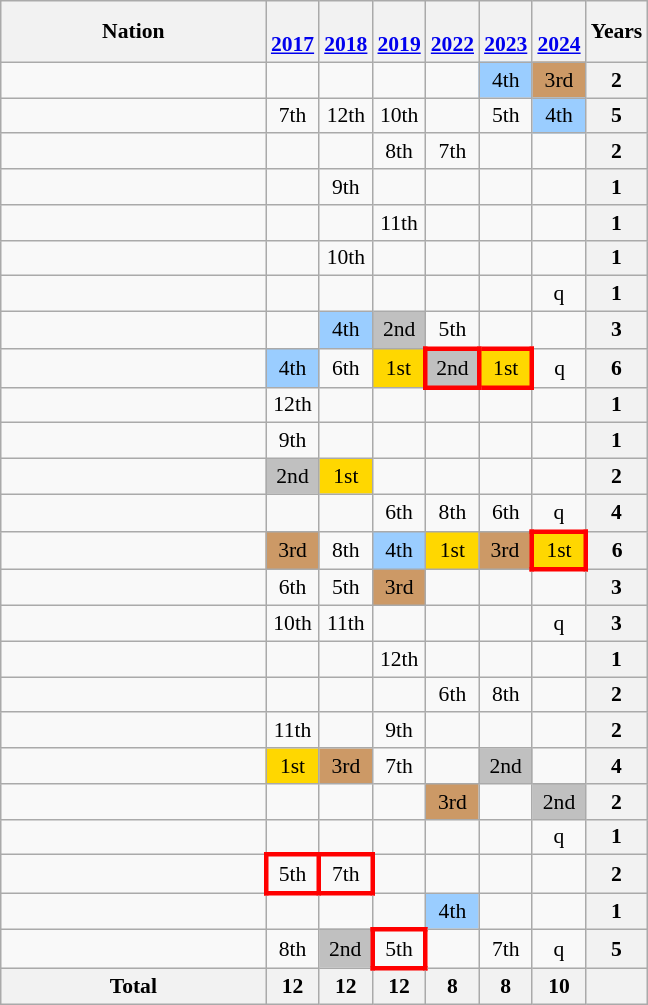<table class="wikitable" style="text-align:center; font-size:90%;">
<tr>
<th width=170>Nation</th>
<th><br><a href='#'>2017</a></th>
<th><br><a href='#'>2018</a></th>
<th><br><a href='#'>2019</a></th>
<th><br><a href='#'>2022</a></th>
<th><br><a href='#'>2023</a></th>
<th><br><a href='#'>2024</a></th>
<th>Years</th>
</tr>
<tr>
<td align=left></td>
<td></td>
<td></td>
<td></td>
<td></td>
<td bgcolor=9acdff>4th</td>
<td bgcolor=cc9966>3rd</td>
<th>2</th>
</tr>
<tr>
<td align=left></td>
<td>7th</td>
<td>12th</td>
<td>10th</td>
<td></td>
<td>5th</td>
<td bgcolor=9acdff>4th</td>
<th>5</th>
</tr>
<tr>
<td align=left></td>
<td></td>
<td></td>
<td>8th</td>
<td>7th</td>
<td></td>
<td></td>
<th>2</th>
</tr>
<tr>
<td align=left></td>
<td></td>
<td>9th</td>
<td></td>
<td></td>
<td></td>
<td></td>
<th>1</th>
</tr>
<tr>
<td align=left></td>
<td></td>
<td></td>
<td>11th</td>
<td></td>
<td></td>
<td></td>
<th>1</th>
</tr>
<tr>
<td align=left></td>
<td></td>
<td>10th</td>
<td></td>
<td></td>
<td></td>
<td></td>
<th>1</th>
</tr>
<tr>
<td align=left></td>
<td></td>
<td></td>
<td></td>
<td></td>
<td></td>
<td>q</td>
<th>1</th>
</tr>
<tr>
<td align=left></td>
<td></td>
<td bgcolor=9acdff>4th</td>
<td bgcolor=silver>2nd</td>
<td>5th</td>
<td></td>
<td></td>
<th>3</th>
</tr>
<tr>
<td align=left></td>
<td bgcolor=9acdff>4th</td>
<td>6th</td>
<td bgcolor=gold>1st</td>
<td style="border: 3px solid red" bgcolor=silver>2nd</td>
<td style="border: 3px solid red" bgcolor=gold>1st</td>
<td>q</td>
<th>6</th>
</tr>
<tr>
<td align=left></td>
<td>12th</td>
<td></td>
<td></td>
<td></td>
<td></td>
<td></td>
<th>1</th>
</tr>
<tr>
<td align=left></td>
<td>9th</td>
<td></td>
<td></td>
<td></td>
<td></td>
<td></td>
<th>1</th>
</tr>
<tr>
<td align=left></td>
<td bgcolor=silver>2nd</td>
<td bgcolor=gold>1st</td>
<td></td>
<td></td>
<td></td>
<td></td>
<th>2</th>
</tr>
<tr>
<td align=left></td>
<td></td>
<td></td>
<td>6th</td>
<td>8th</td>
<td>6th</td>
<td>q</td>
<th>4</th>
</tr>
<tr>
<td align=left></td>
<td bgcolor=cc9966>3rd</td>
<td>8th</td>
<td bgcolor=9acdff>4th</td>
<td bgcolor=gold>1st</td>
<td bgcolor=cc9966>3rd</td>
<td style="border: 3px solid red" bgcolor=gold>1st</td>
<th>6</th>
</tr>
<tr>
<td align=left></td>
<td>6th</td>
<td>5th</td>
<td bgcolor=cc9966>3rd</td>
<td></td>
<td></td>
<td></td>
<th>3</th>
</tr>
<tr>
<td align=left></td>
<td>10th</td>
<td>11th</td>
<td></td>
<td></td>
<td></td>
<td>q</td>
<th>3</th>
</tr>
<tr>
<td align=left></td>
<td></td>
<td></td>
<td>12th</td>
<td></td>
<td></td>
<td></td>
<th>1</th>
</tr>
<tr>
<td align=left></td>
<td></td>
<td></td>
<td></td>
<td>6th</td>
<td>8th</td>
<td></td>
<th>2</th>
</tr>
<tr>
<td align=left></td>
<td>11th</td>
<td></td>
<td>9th</td>
<td></td>
<td></td>
<td></td>
<th>2</th>
</tr>
<tr>
<td align=left></td>
<td bgcolor=gold>1st</td>
<td bgcolor=cc9966>3rd</td>
<td>7th</td>
<td></td>
<td bgcolor=silver>2nd</td>
<td></td>
<th>4</th>
</tr>
<tr>
<td align=left></td>
<td></td>
<td></td>
<td></td>
<td bgcolor=cc9966>3rd</td>
<td></td>
<td bgcolor=silver>2nd</td>
<th>2</th>
</tr>
<tr>
<td align=left></td>
<td></td>
<td></td>
<td></td>
<td></td>
<td></td>
<td>q</td>
<th>1</th>
</tr>
<tr>
<td align=left></td>
<td style="border: 3px solid red">5th</td>
<td style="border: 3px solid red">7th</td>
<td></td>
<td></td>
<td></td>
<td></td>
<th>2</th>
</tr>
<tr>
<td align=left></td>
<td></td>
<td></td>
<td></td>
<td bgcolor=9acdff>4th</td>
<td></td>
<td></td>
<th>1</th>
</tr>
<tr>
<td align=left></td>
<td>8th</td>
<td bgcolor=silver>2nd</td>
<td style="border: 3px solid red">5th</td>
<td></td>
<td>7th</td>
<td>q</td>
<th>5</th>
</tr>
<tr>
<th>Total</th>
<th>12</th>
<th>12</th>
<th>12</th>
<th>8</th>
<th>8</th>
<th>10</th>
<th></th>
</tr>
</table>
